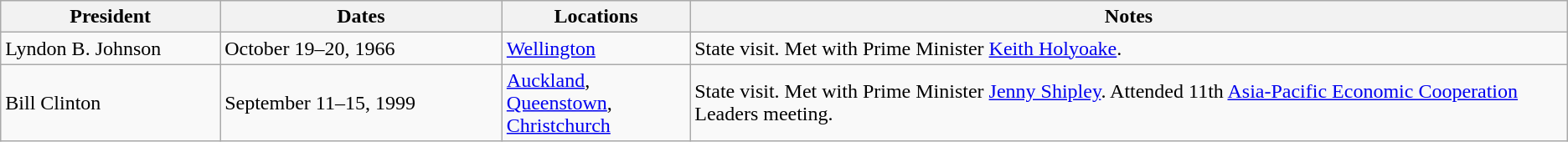<table class="wikitable">
<tr>
<th style="width: 14%;">President</th>
<th style="width: 18%;">Dates</th>
<th style="width: 12%;">Locations</th>
<th style="width: 56%;">Notes</th>
</tr>
<tr>
<td>Lyndon B. Johnson</td>
<td>October 19–20, 1966</td>
<td><a href='#'>Wellington</a></td>
<td>State visit. Met with Prime Minister <a href='#'>Keith Holyoake</a>.</td>
</tr>
<tr>
<td>Bill Clinton</td>
<td>September 11–15, 1999</td>
<td><a href='#'>Auckland</a>, <a href='#'>Queenstown</a>, <a href='#'>Christchurch</a></td>
<td>State visit. Met with Prime Minister <a href='#'>Jenny Shipley</a>. Attended 11th <a href='#'>Asia-Pacific Economic Cooperation</a> Leaders meeting.</td>
</tr>
</table>
